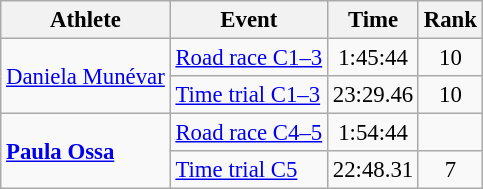<table class=wikitable style=font-size:95%;text-align:center>
<tr>
<th>Athlete</th>
<th>Event</th>
<th>Time</th>
<th>Rank</th>
</tr>
<tr style="text-align:center">
<td style="text-align:left" rowspan=2><a href='#'>Daniela Munévar</a></td>
<td style="text-align:left"><a href='#'>Road race C1–3</a></td>
<td>1:45:44</td>
<td>10</td>
</tr>
<tr style="text-align:center">
<td style="text-align:left"><a href='#'>Time trial C1–3</a></td>
<td>23:29.46</td>
<td>10</td>
</tr>
<tr style="text-align:center">
<td style="text-align:left" rowspan=2><strong><a href='#'>Paula Ossa</a></strong></td>
<td style="text-align:left"><a href='#'>Road race C4–5</a></td>
<td>1:54:44</td>
<td></td>
</tr>
<tr style="text-align:center">
<td style="text-align:left"><a href='#'>Time trial C5</a></td>
<td>22:48.31</td>
<td>7</td>
</tr>
</table>
